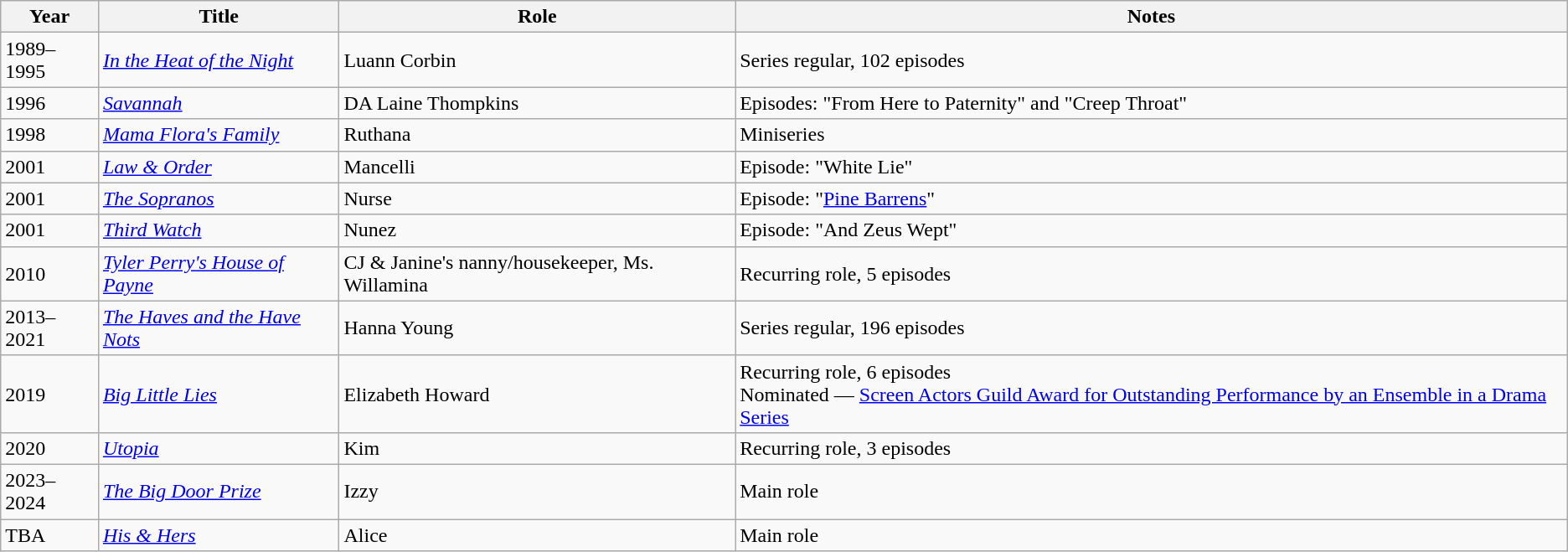<table class="wikitable sortable">
<tr>
<th>Year</th>
<th>Title</th>
<th>Role</th>
<th class="unsortable">Notes</th>
</tr>
<tr>
<td>1989–1995</td>
<td><em><a href='#'>In the Heat of the Night</a></em></td>
<td>Luann Corbin</td>
<td>Series regular, 102 episodes</td>
</tr>
<tr>
<td>1996</td>
<td><em><a href='#'>Savannah</a></em></td>
<td>DA Laine Thompkins</td>
<td>Episodes: "From Here to Paternity" and "Creep Throat"</td>
</tr>
<tr>
<td>1998</td>
<td><em><a href='#'>Mama Flora's Family</a></em></td>
<td>Ruthana</td>
<td>Miniseries</td>
</tr>
<tr>
<td>2001</td>
<td><em><a href='#'>Law & Order</a></em></td>
<td>Mancelli</td>
<td>Episode: "White Lie"</td>
</tr>
<tr>
<td>2001</td>
<td><em><a href='#'>The Sopranos</a></em></td>
<td>Nurse</td>
<td>Episode: "<a href='#'>Pine Barrens</a>"</td>
</tr>
<tr>
<td>2001</td>
<td><em><a href='#'>Third Watch</a></em></td>
<td>Nunez</td>
<td>Episode: "And Zeus Wept"</td>
</tr>
<tr>
<td>2010</td>
<td><em><a href='#'>Tyler Perry's House of Payne</a></em></td>
<td>CJ & Janine's nanny/housekeeper, Ms. Willamina</td>
<td>Recurring role, 5 episodes</td>
</tr>
<tr>
<td>2013–2021</td>
<td><em><a href='#'>The Haves and the Have Nots</a></em></td>
<td>Hanna Young</td>
<td>Series regular, 196 episodes</td>
</tr>
<tr>
<td>2019</td>
<td><em><a href='#'>Big Little Lies</a></em></td>
<td>Elizabeth Howard</td>
<td>Recurring role, 6 episodes<br>Nominated — <a href='#'>Screen Actors Guild Award for Outstanding Performance by an Ensemble in a Drama Series</a></td>
</tr>
<tr>
<td>2020</td>
<td><em><a href='#'>Utopia</a></em></td>
<td>Kim</td>
<td>Recurring role, 3 episodes</td>
</tr>
<tr>
<td>2023–2024</td>
<td><em><a href='#'>The Big Door Prize</a></em></td>
<td>Izzy</td>
<td>Main role</td>
</tr>
<tr>
<td>TBA</td>
<td><em><a href='#'>His & Hers</a></em></td>
<td>Alice</td>
<td>Main role</td>
</tr>
</table>
